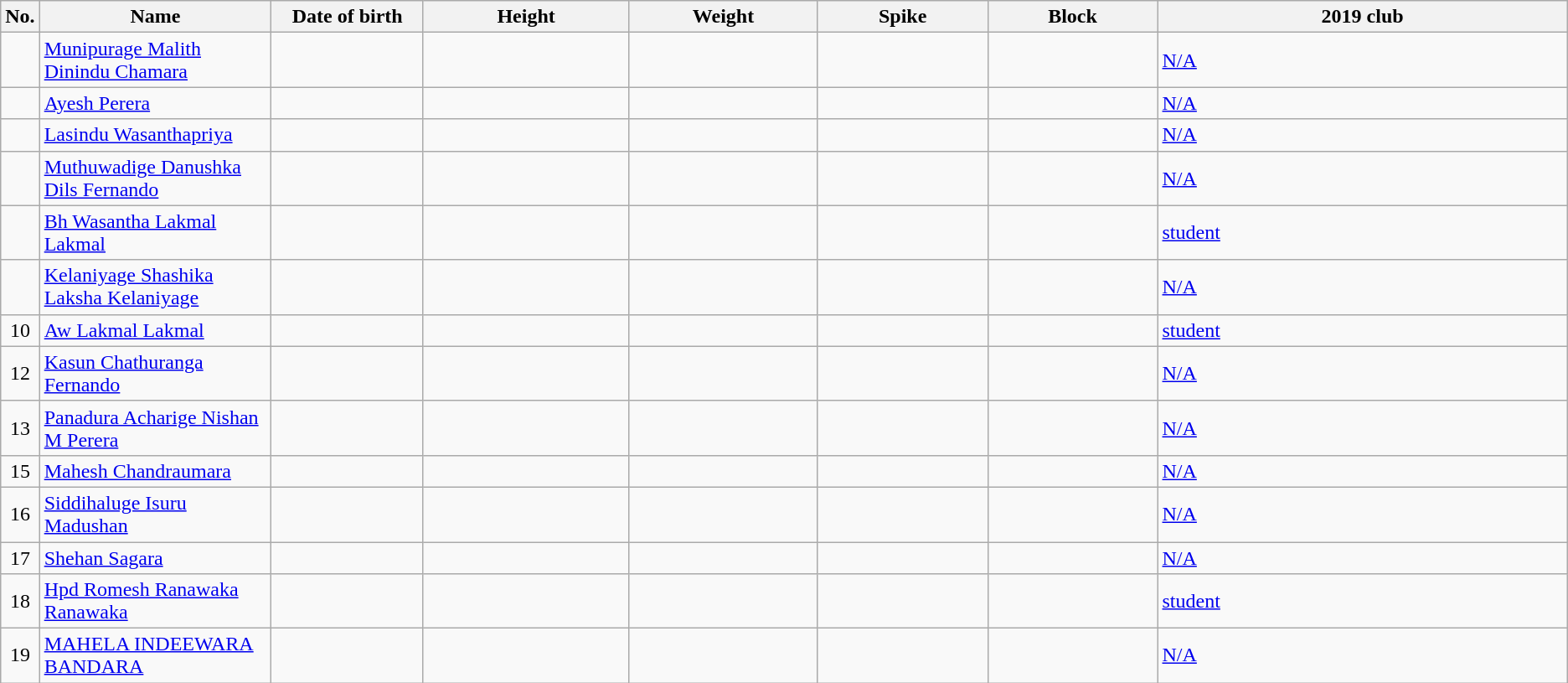<table class="wikitable sortable" style="text-align:center;">
<tr>
<th>No.</th>
<th style="width:12em">Name</th>
<th style="width:8em">Date of birth</th>
<th style="width:11em">Height</th>
<th style="width:10em">Weight</th>
<th style="width:9em">Spike</th>
<th style="width:9em">Block</th>
<th style="width:23em">2019 club</th>
</tr>
<tr>
<td></td>
<td align=left><a href='#'>Munipurage Malith Dinindu Chamara</a></td>
<td align=right></td>
<td></td>
<td></td>
<td></td>
<td></td>
<td align=left> <a href='#'>N/A</a></td>
</tr>
<tr>
<td></td>
<td align=left><a href='#'>Ayesh Perera</a></td>
<td align=right></td>
<td></td>
<td></td>
<td></td>
<td></td>
<td align=left> <a href='#'>N/A</a></td>
</tr>
<tr>
<td></td>
<td align=left><a href='#'>Lasindu Wasanthapriya</a></td>
<td align=right></td>
<td></td>
<td></td>
<td></td>
<td></td>
<td align=left> <a href='#'>N/A</a></td>
</tr>
<tr>
<td></td>
<td align=left><a href='#'>Muthuwadige Danushka Dils Fernando</a></td>
<td align=right></td>
<td></td>
<td></td>
<td></td>
<td></td>
<td align=left> <a href='#'>N/A</a></td>
</tr>
<tr>
<td></td>
<td align=left><a href='#'>Bh Wasantha Lakmal Lakmal</a></td>
<td align=right></td>
<td></td>
<td></td>
<td></td>
<td></td>
<td align=left> <a href='#'>student</a></td>
</tr>
<tr>
<td></td>
<td align=left><a href='#'>Kelaniyage Shashika Laksha Kelaniyage</a></td>
<td align=right></td>
<td></td>
<td></td>
<td></td>
<td></td>
<td align=left> <a href='#'>N/A</a></td>
</tr>
<tr>
<td>10</td>
<td align=left><a href='#'>Aw Lakmal Lakmal</a></td>
<td align=right></td>
<td></td>
<td></td>
<td></td>
<td></td>
<td align=left> <a href='#'>student</a></td>
</tr>
<tr>
<td>12</td>
<td align=left><a href='#'>Kasun Chathuranga Fernando</a></td>
<td align=right></td>
<td></td>
<td></td>
<td></td>
<td></td>
<td align=left> <a href='#'>N/A</a></td>
</tr>
<tr>
<td>13</td>
<td align=left><a href='#'>Panadura Acharige Nishan M Perera</a></td>
<td align=right></td>
<td></td>
<td></td>
<td></td>
<td></td>
<td align=left> <a href='#'>N/A</a></td>
</tr>
<tr>
<td>15</td>
<td align=left><a href='#'>Mahesh Chandraumara</a></td>
<td align=right></td>
<td></td>
<td></td>
<td></td>
<td></td>
<td align=left> <a href='#'>N/A</a></td>
</tr>
<tr>
<td>16</td>
<td align=left><a href='#'>Siddihaluge Isuru Madushan</a></td>
<td align=right></td>
<td></td>
<td></td>
<td></td>
<td></td>
<td align=left> <a href='#'>N/A</a></td>
</tr>
<tr>
<td>17</td>
<td align=left><a href='#'>Shehan Sagara</a></td>
<td align=right></td>
<td></td>
<td></td>
<td></td>
<td></td>
<td align=left> <a href='#'>N/A</a></td>
</tr>
<tr>
<td>18</td>
<td align=left><a href='#'>Hpd Romesh Ranawaka Ranawaka</a></td>
<td align=right></td>
<td></td>
<td></td>
<td></td>
<td></td>
<td align=left> <a href='#'>student</a></td>
</tr>
<tr>
<td>19</td>
<td align=left><a href='#'>MAHELA INDEEWARA BANDARA</a></td>
<td align=right></td>
<td></td>
<td></td>
<td></td>
<td></td>
<td align=left> <a href='#'>N/A</a></td>
</tr>
</table>
